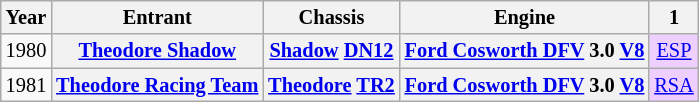<table class="wikitable" style="text-align:center; font-size:85%">
<tr>
<th>Year</th>
<th>Entrant</th>
<th>Chassis</th>
<th>Engine</th>
<th>1</th>
</tr>
<tr>
<td>1980</td>
<th><a href='#'>Theodore Shadow</a></th>
<th><a href='#'>Shadow</a> <a href='#'>DN12</a></th>
<th><a href='#'>Ford Cosworth DFV</a> 3.0 <a href='#'>V8</a></th>
<td style="background:#EFCFFF;"><a href='#'>ESP</a><br></td>
</tr>
<tr>
<td>1981</td>
<th><a href='#'>Theodore Racing Team</a></th>
<th><a href='#'>Theodore</a> <a href='#'>TR2</a></th>
<th><a href='#'>Ford Cosworth DFV</a> 3.0 <a href='#'>V8</a></th>
<td style="background:#EFCFFF;"><a href='#'>RSA</a><br></td>
</tr>
</table>
